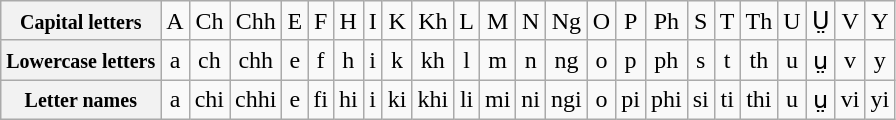<table class=wikitable style="font-size: 1em;">
<tr align=center>
<th><small>Capital letters</small></th>
<td>A</td>
<td>Ch</td>
<td>Chh</td>
<td>E</td>
<td>F</td>
<td>H</td>
<td>I</td>
<td>K</td>
<td>Kh</td>
<td>L</td>
<td>M</td>
<td>N</td>
<td>Ng</td>
<td>O</td>
<td>P</td>
<td>Ph</td>
<td>S</td>
<td>T</td>
<td>Th</td>
<td>U</td>
<td>Ṳ</td>
<td>V</td>
<td>Y</td>
</tr>
<tr align=center>
<th><small>Lowercase letters</small></th>
<td>a</td>
<td>ch</td>
<td>chh</td>
<td>e</td>
<td>f</td>
<td>h</td>
<td>i</td>
<td>k</td>
<td>kh</td>
<td>l</td>
<td>m</td>
<td>n</td>
<td>ng</td>
<td>o</td>
<td>p</td>
<td>ph</td>
<td>s</td>
<td>t</td>
<td>th</td>
<td>u</td>
<td>ṳ</td>
<td>v</td>
<td>y</td>
</tr>
<tr align=center>
<th><small>Letter names</small></th>
<td>a</td>
<td>chi</td>
<td>chhi</td>
<td>e</td>
<td>fi</td>
<td>hi</td>
<td>i</td>
<td>ki</td>
<td>khi</td>
<td>li</td>
<td>mi</td>
<td>ni</td>
<td>ngi</td>
<td>o</td>
<td>pi</td>
<td>phi</td>
<td>si</td>
<td>ti</td>
<td>thi</td>
<td>u</td>
<td>ṳ</td>
<td>vi</td>
<td>yi</td>
</tr>
</table>
